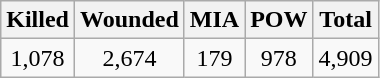<table class="wikitable" style="text-align:center">
<tr>
<th>Killed</th>
<th>Wounded</th>
<th>MIA</th>
<th>POW</th>
<th>Total</th>
</tr>
<tr>
<td>1,078</td>
<td>2,674</td>
<td>179</td>
<td>978</td>
<td>4,909</td>
</tr>
</table>
